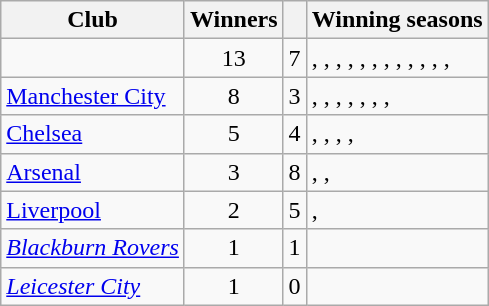<table class="wikitable sortable">
<tr>
<th>Club</th>
<th>Winners</th>
<th></th>
<th>Winning seasons</th>
</tr>
<tr>
<td></td>
<td style="text-align:center">13</td>
<td style="text-align:center">7</td>
<td><a href='#'></a>, <a href='#'></a>, <a href='#'></a>, <a href='#'></a>, <a href='#'></a>, <a href='#'></a>, <a href='#'></a>, <a href='#'></a>, <a href='#'></a>, <a href='#'></a>, <a href='#'></a>, <a href='#'></a>, <a href='#'></a></td>
</tr>
<tr>
<td><a href='#'>Manchester City</a></td>
<td style="text-align:center">8</td>
<td style="text-align:center">3</td>
<td><a href='#'></a>, <a href='#'></a>, <a href='#'></a>, <a href='#'></a>, <a href='#'></a>, <a href='#'></a>, <a href='#'></a>, <a href='#'></a></td>
</tr>
<tr>
<td><a href='#'>Chelsea</a></td>
<td style="text-align:center">5</td>
<td style="text-align:center">4</td>
<td><a href='#'></a>, <a href='#'></a>, <a href='#'></a>, <a href='#'></a>, <a href='#'></a></td>
</tr>
<tr>
<td><a href='#'>Arsenal</a></td>
<td style="text-align:center">3</td>
<td style="text-align:center">8</td>
<td><a href='#'></a>, <a href='#'></a>, <a href='#'></a></td>
</tr>
<tr>
<td><a href='#'>Liverpool</a></td>
<td style="text-align:center">2</td>
<td style="text-align:center">5</td>
<td><a href='#'></a>, <a href='#'></a></td>
</tr>
<tr>
<td><em><a href='#'>Blackburn Rovers</a></em></td>
<td style="text-align:center">1</td>
<td style="text-align:center">1</td>
<td><a href='#'></a></td>
</tr>
<tr>
<td><em><a href='#'>Leicester City</a></em></td>
<td style="text-align:center">1</td>
<td style="text-align:center">0</td>
<td><a href='#'></a></td>
</tr>
</table>
